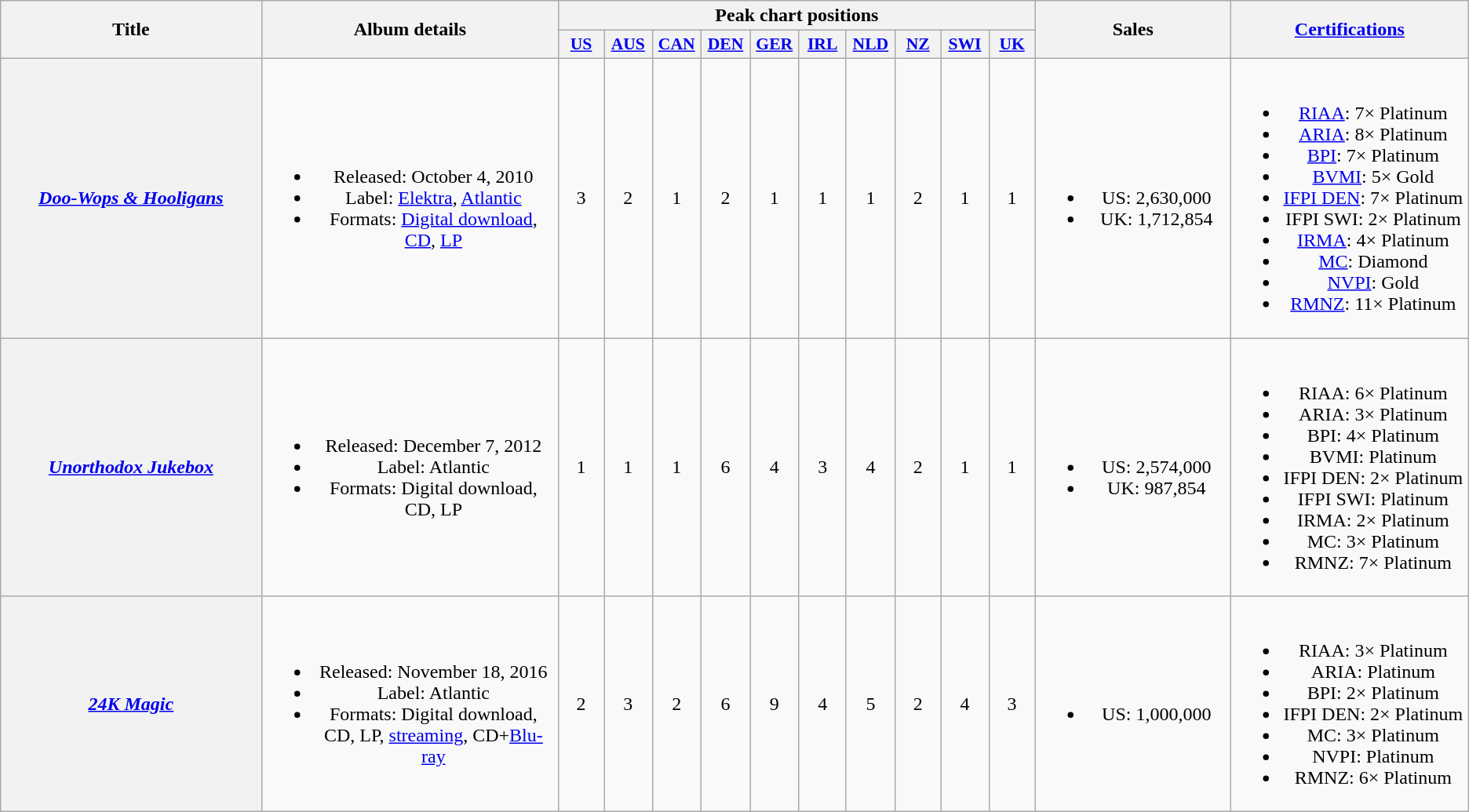<table class="wikitable plainrowheaders" style="text-align:center;">
<tr>
<th scope="col" rowspan="2" style="width:16em;">Title</th>
<th scope="col" rowspan="2" style="width:18em;">Album details</th>
<th scope="col" colspan="10">Peak chart positions</th>
<th scope="col" rowspan="2" style="width:11em;">Sales</th>
<th scope="col" rowspan="2" style="width:14em;"><a href='#'>Certifications</a></th>
</tr>
<tr>
<th scope="col" style="width:2.5em; font-size:90%;"><a href='#'>US</a><br></th>
<th scope="col" style="width:2.5em;font-size:90%;"><a href='#'>AUS</a><br></th>
<th scope="col" style="width:2.5em;font-size:90%;"><a href='#'>CAN</a><br></th>
<th scope="col" style="width:2.5em;font-size:90%;"><a href='#'>DEN</a><br></th>
<th scope="col" style="width:2.5em;font-size:90%;"><a href='#'>GER</a><br></th>
<th scope="col" style="width:2.5em;font-size:90%;"><a href='#'>IRL</a><br></th>
<th scope="col" style="width:2.5em;font-size:90%;"><a href='#'>NLD</a><br></th>
<th scope="col" style="width:2.5em;font-size:90%;"><a href='#'>NZ</a><br></th>
<th scope="col" style="width:2.5em;font-size:90%;"><a href='#'>SWI</a><br></th>
<th scope="col" style="width:2.5em;font-size:90%;"><a href='#'>UK</a><br></th>
</tr>
<tr>
<th scope="row"><em><a href='#'>Doo-Wops & Hooligans</a></em></th>
<td><br><ul><li>Released: October 4, 2010</li><li>Label: <a href='#'>Elektra</a>, <a href='#'>Atlantic</a></li><li>Formats: <a href='#'>Digital download</a>, <a href='#'>CD</a>, <a href='#'>LP</a></li></ul></td>
<td>3</td>
<td>2</td>
<td>1</td>
<td>2</td>
<td>1</td>
<td>1</td>
<td>1</td>
<td>2</td>
<td>1</td>
<td>1</td>
<td><br><ul><li>US: 2,630,000</li><li>UK: 1,712,854</li></ul></td>
<td><br><ul><li><a href='#'>RIAA</a>: 7× Platinum</li><li><a href='#'>ARIA</a>: 8× Platinum</li><li><a href='#'>BPI</a>: 7× Platinum</li><li><a href='#'>BVMI</a>: 5× Gold</li><li><a href='#'>IFPI DEN</a>: 7× Platinum</li><li>IFPI SWI: 2× Platinum</li><li><a href='#'>IRMA</a>: 4× Platinum</li><li><a href='#'>MC</a>: Diamond</li><li><a href='#'>NVPI</a>: Gold</li><li><a href='#'>RMNZ</a>: 11× Platinum</li></ul></td>
</tr>
<tr>
<th scope="row"><em><a href='#'>Unorthodox Jukebox</a></em></th>
<td><br><ul><li>Released: December 7, 2012</li><li>Label: Atlantic</li><li>Formats: Digital download, CD, LP</li></ul></td>
<td>1</td>
<td>1</td>
<td>1</td>
<td>6</td>
<td>4</td>
<td>3</td>
<td>4</td>
<td>2</td>
<td>1</td>
<td>1</td>
<td><br><ul><li>US: 2,574,000</li><li>UK: 987,854</li></ul></td>
<td><br><ul><li>RIAA: 6× Platinum</li><li>ARIA: 3× Platinum</li><li>BPI: 4× Platinum</li><li>BVMI: Platinum</li><li>IFPI DEN: 2× Platinum</li><li>IFPI SWI: Platinum</li><li>IRMA: 2× Platinum</li><li>MC: 3× Platinum</li><li>RMNZ: 7× Platinum</li></ul></td>
</tr>
<tr>
<th scope="row"><em><a href='#'>24K Magic</a></em></th>
<td><br><ul><li>Released: November 18, 2016</li><li>Label: Atlantic</li><li>Formats: Digital download, CD, LP, <a href='#'>streaming</a>, CD+<a href='#'>Blu-ray</a></li></ul></td>
<td>2</td>
<td>3</td>
<td>2</td>
<td>6</td>
<td>9</td>
<td>4</td>
<td>5</td>
<td>2</td>
<td>4</td>
<td>3</td>
<td><br><ul><li>US: 1,000,000</li></ul></td>
<td><br><ul><li>RIAA: 3× Platinum</li><li>ARIA: Platinum</li><li>BPI: 2× Platinum</li><li>IFPI DEN: 2× Platinum</li><li>MC: 3× Platinum</li><li>NVPI: Platinum</li><li>RMNZ: 6× Platinum</li></ul></td>
</tr>
</table>
